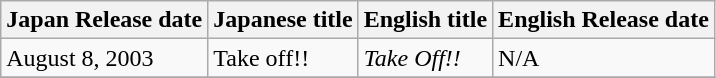<table class="wikitable">
<tr>
<th>Japan Release date</th>
<th>Japanese title</th>
<th>English title</th>
<th>English Release date</th>
</tr>
<tr>
<td>August 8, 2003</td>
<td>Take off!!</td>
<td><em>Take Off!!</em></td>
<td>N/A</td>
</tr>
<tr>
</tr>
</table>
